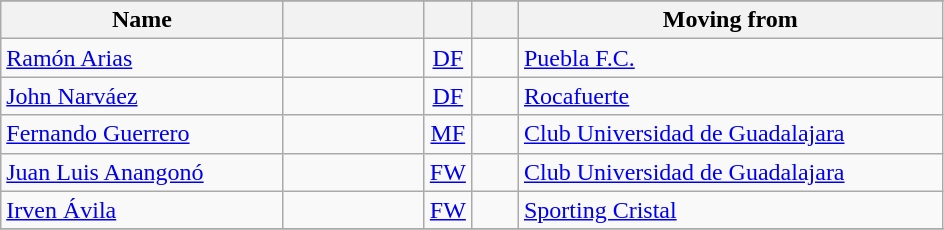<table class="wikitable" style="text-align: center;">
<tr>
</tr>
<tr>
<th width=30% align="center">Name</th>
<th width=15% align="center"></th>
<th width=5% align="center"></th>
<th width=5% align="center"></th>
<th width=45% align="center">Moving from</th>
</tr>
<tr>
<td align=left><a href='#'>Ramón Arias</a></td>
<td></td>
<td><a href='#'>DF</a></td>
<td></td>
<td align=left><a href='#'>Puebla F.C.</a> </td>
</tr>
<tr>
<td align=left><a href='#'>John Narváez</a></td>
<td></td>
<td><a href='#'>DF</a></td>
<td></td>
<td align=left><a href='#'>Rocafuerte</a> </td>
</tr>
<tr>
<td align=left><a href='#'>Fernando Guerrero</a></td>
<td></td>
<td><a href='#'>MF</a></td>
<td></td>
<td align=left><a href='#'>Club Universidad de Guadalajara</a> </td>
</tr>
<tr>
<td align=left><a href='#'>Juan Luis Anangonó</a></td>
<td></td>
<td><a href='#'>FW</a></td>
<td></td>
<td align=left><a href='#'>Club Universidad de Guadalajara</a> </td>
</tr>
<tr>
<td align=left><a href='#'>Irven Ávila</a></td>
<td></td>
<td><a href='#'>FW</a></td>
<td></td>
<td align=left><a href='#'>Sporting Cristal</a> </td>
</tr>
<tr>
</tr>
</table>
